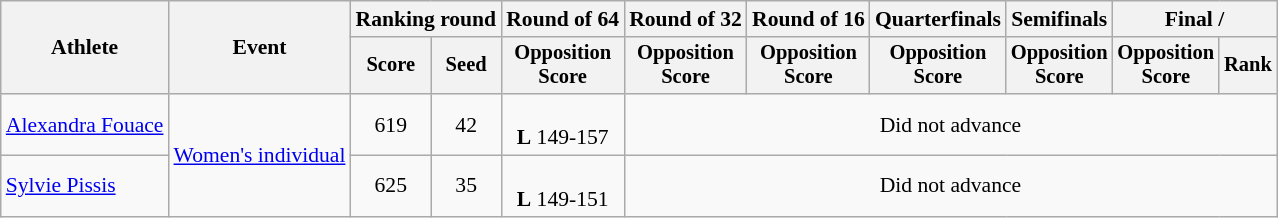<table class="wikitable" style="font-size:90%">
<tr>
<th rowspan="2">Athlete</th>
<th rowspan="2">Event</th>
<th colspan="2">Ranking round</th>
<th>Round of 64</th>
<th>Round of 32</th>
<th>Round of 16</th>
<th>Quarterfinals</th>
<th>Semifinals</th>
<th colspan="2">Final / </th>
</tr>
<tr style="font-size:95%">
<th>Score</th>
<th>Seed</th>
<th>Opposition<br>Score</th>
<th>Opposition<br>Score</th>
<th>Opposition<br>Score</th>
<th>Opposition<br>Score</th>
<th>Opposition<br>Score</th>
<th>Opposition<br>Score</th>
<th>Rank</th>
</tr>
<tr>
<td align=left><a href='#'>Alexandra Fouace</a></td>
<td align=left rowspan=2><a href='#'>Women's individual</a></td>
<td align=center>619</td>
<td align=center>42</td>
<td align=center><br><strong>L</strong> 149-157</td>
<td align=center colspan=6>Did not advance</td>
</tr>
<tr>
<td align=left><a href='#'>Sylvie Pissis</a></td>
<td align=center>625</td>
<td align=center>35</td>
<td align=center><br><strong>L</strong> 149-151</td>
<td align=center colspan=6>Did not advance</td>
</tr>
</table>
